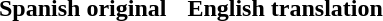<table cellpadding="6">
<tr>
<th>Spanish original</th>
<th>English translation</th>
</tr>
<tr style="vertical-align:top; text-align:center; white-space:nowrap;">
<td></td>
<td></td>
</tr>
</table>
